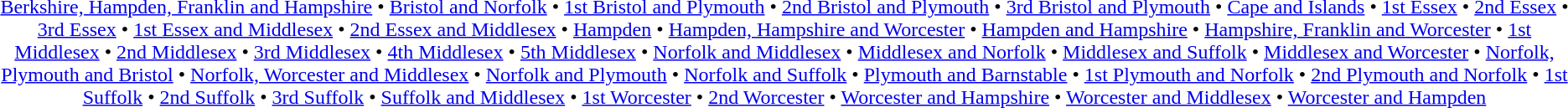<table id=toc class=toc summary=Contents>
<tr>
<td align=center><br><a href='#'>Berkshire, Hampden, Franklin and Hampshire</a> • <a href='#'>Bristol and Norfolk</a> • <a href='#'>1st Bristol and Plymouth</a> • <a href='#'>2nd Bristol and Plymouth</a> • <a href='#'>3rd Bristol and Plymouth</a> • <a href='#'>Cape and Islands</a> • <a href='#'>1st Essex</a> • <a href='#'>2nd Essex</a> • <a href='#'>3rd Essex</a> • <a href='#'>1st Essex and Middlesex</a> • <a href='#'>2nd Essex and Middlesex</a> • <a href='#'>Hampden</a> • <a href='#'>Hampden, Hampshire and Worcester</a> • <a href='#'>Hampden and Hampshire</a> • <a href='#'>Hampshire, Franklin and Worcester</a> • <a href='#'>1st Middlesex</a> • <a href='#'>2nd Middlesex</a> • <a href='#'>3rd Middlesex</a> • <a href='#'>4th Middlesex</a> • <a href='#'>5th Middlesex</a> • <a href='#'>Norfolk and Middlesex</a> • <a href='#'>Middlesex and Norfolk</a> • <a href='#'>Middlesex and Suffolk</a> • <a href='#'>Middlesex and Worcester</a> • <a href='#'>Norfolk, Plymouth and Bristol</a> • <a href='#'>Norfolk, Worcester and Middlesex</a> • <a href='#'>Norfolk and Plymouth</a> • <a href='#'>Norfolk and Suffolk</a> • <a href='#'>Plymouth and Barnstable</a> • <a href='#'>1st Plymouth and Norfolk</a> • <a href='#'>2nd Plymouth and Norfolk</a> • <a href='#'>1st Suffolk</a> • <a href='#'>2nd Suffolk</a> • <a href='#'>3rd Suffolk</a> • <a href='#'>Suffolk and Middlesex</a> • <a href='#'>1st Worcester</a> • <a href='#'>2nd Worcester</a> • <a href='#'>Worcester and Hampshire</a> • <a href='#'>Worcester and Middlesex</a> • <a href='#'>Worcester and Hampden</a></td>
</tr>
</table>
